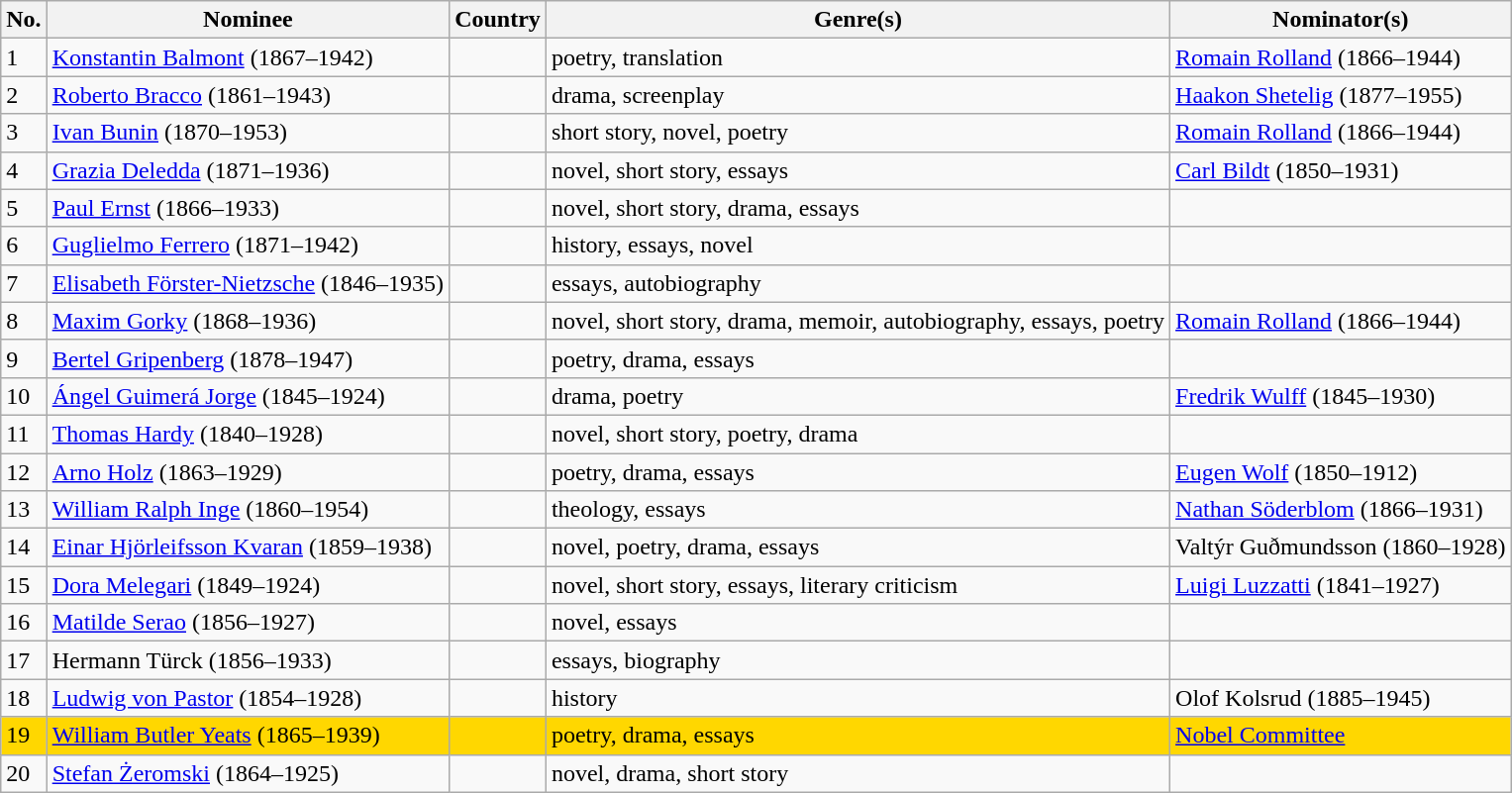<table class="sortable wikitable mw-collapsible">
<tr>
<th scope=col>No.</th>
<th scope=col>Nominee</th>
<th scope=col>Country</th>
<th scope=col>Genre(s)</th>
<th scope=col>Nominator(s)</th>
</tr>
<tr>
<td>1</td>
<td><a href='#'>Konstantin Balmont</a> (1867–1942)</td>
<td></td>
<td>poetry, translation</td>
<td> <a href='#'>Romain Rolland</a> (1866–1944)</td>
</tr>
<tr>
<td>2</td>
<td><a href='#'>Roberto Bracco</a> (1861–1943)</td>
<td></td>
<td>drama, screenplay</td>
<td><a href='#'>Haakon Shetelig</a> (1877–1955)</td>
</tr>
<tr>
<td>3</td>
<td><a href='#'>Ivan Bunin</a> (1870–1953)</td>
<td></td>
<td>short story, novel, poetry</td>
<td> <a href='#'>Romain Rolland</a> (1866–1944)</td>
</tr>
<tr>
<td>4</td>
<td><a href='#'>Grazia Deledda</a> (1871–1936)</td>
<td></td>
<td>novel, short story, essays</td>
<td><a href='#'>Carl Bildt</a> (1850–1931)</td>
</tr>
<tr>
<td>5</td>
<td><a href='#'>Paul Ernst</a> (1866–1933)</td>
<td></td>
<td>novel, short story, drama, essays</td>
<td></td>
</tr>
<tr>
<td>6</td>
<td><a href='#'>Guglielmo Ferrero</a> (1871–1942)</td>
<td></td>
<td>history, essays, novel</td>
<td></td>
</tr>
<tr>
<td>7</td>
<td><a href='#'>Elisabeth Förster-Nietzsche</a> (1846–1935)</td>
<td></td>
<td>essays, autobiography</td>
<td></td>
</tr>
<tr>
<td>8</td>
<td><a href='#'>Maxim Gorky</a> (1868–1936)</td>
<td></td>
<td>novel, short story, drama, memoir, autobiography, essays, poetry</td>
<td> <a href='#'>Romain Rolland</a> (1866–1944)</td>
</tr>
<tr>
<td>9</td>
<td><a href='#'>Bertel Gripenberg</a> (1878–1947)</td>
<td></td>
<td>poetry, drama, essays</td>
<td></td>
</tr>
<tr>
<td>10</td>
<td><a href='#'>Ángel Guimerá Jorge</a> (1845–1924)</td>
<td></td>
<td>drama, poetry</td>
<td><a href='#'>Fredrik Wulff</a> (1845–1930)</td>
</tr>
<tr>
<td>11</td>
<td><a href='#'>Thomas Hardy</a> (1840–1928)</td>
<td></td>
<td>novel, short story, poetry, drama</td>
<td></td>
</tr>
<tr>
<td>12</td>
<td><a href='#'>Arno Holz</a> (1863–1929)</td>
<td></td>
<td>poetry, drama, essays</td>
<td><a href='#'>Eugen Wolf</a> (1850–1912)</td>
</tr>
<tr>
<td>13</td>
<td><a href='#'>William Ralph Inge</a> (1860–1954)</td>
<td></td>
<td>theology, essays</td>
<td><a href='#'>Nathan Söderblom</a> (1866–1931)</td>
</tr>
<tr>
<td>14</td>
<td><a href='#'>Einar Hjörleifsson Kvaran</a> (1859–1938)</td>
<td></td>
<td>novel, poetry, drama, essays</td>
<td>Valtýr Guðmundsson (1860–1928)</td>
</tr>
<tr>
<td>15</td>
<td><a href='#'>Dora Melegari</a> (1849–1924)</td>
<td><br></td>
<td>novel, short story, essays, literary criticism</td>
<td><a href='#'>Luigi Luzzatti</a> (1841–1927)</td>
</tr>
<tr>
<td>16</td>
<td><a href='#'>Matilde Serao</a> (1856–1927)</td>
<td></td>
<td>novel, essays</td>
<td></td>
</tr>
<tr>
<td>17</td>
<td>Hermann Türck (1856–1933)</td>
<td></td>
<td>essays, biography</td>
<td></td>
</tr>
<tr>
<td>18</td>
<td><a href='#'>Ludwig von Pastor</a> (1854–1928)</td>
<td></td>
<td>history</td>
<td>Olof Kolsrud (1885–1945)</td>
</tr>
<tr>
<td style="background:gold;white-space:nowrap">19</td>
<td style="background:gold;white-space:nowrap"><a href='#'>William Butler Yeats</a> (1865–1939)</td>
<td style="background:gold;white-space:nowrap"></td>
<td style="background:gold;white-space:nowrap">poetry, drama, essays</td>
<td style="background:gold;white-space:nowrap"><a href='#'>Nobel Committee</a></td>
</tr>
<tr>
<td>20</td>
<td><a href='#'>Stefan Żeromski</a> (1864–1925)</td>
<td></td>
<td>novel, drama, short story</td>
<td></td>
</tr>
</table>
